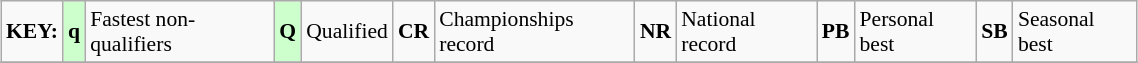<table class="wikitable" style="margin:0.5em auto; font-size:90%;position:relative;" width=60%>
<tr>
<td><strong>KEY:</strong></td>
<td bgcolor=ccffcc align=center><strong>q</strong></td>
<td>Fastest non-qualifiers</td>
<td bgcolor=ccffcc align=center><strong>Q</strong></td>
<td>Qualified</td>
<td align=center><strong>CR</strong></td>
<td>Championships record</td>
<td align=center><strong>NR</strong></td>
<td>National record</td>
<td align=center><strong>PB</strong></td>
<td>Personal best</td>
<td align=center><strong>SB</strong></td>
<td>Seasonal best</td>
</tr>
<tr>
</tr>
</table>
